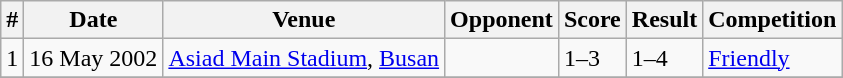<table class="wikitable">
<tr>
<th>#</th>
<th>Date</th>
<th>Venue</th>
<th>Opponent</th>
<th>Score</th>
<th>Result</th>
<th>Competition</th>
</tr>
<tr>
<td>1</td>
<td>16 May 2002</td>
<td><a href='#'>Asiad Main Stadium</a>, <a href='#'>Busan</a></td>
<td></td>
<td>1–3</td>
<td>1–4</td>
<td><a href='#'>Friendly</a></td>
</tr>
<tr>
</tr>
</table>
